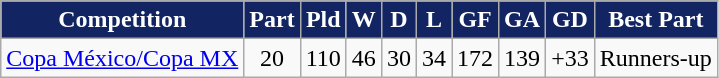<table class="wikitable" style="text-align: center;">
<tr>
<th style=background-color:#122562;color:#ffffff>Competition</th>
<th style=background-color:#122562;color:#ffffff>Part</th>
<th style=background-color:#122562;color:#ffffff>Pld</th>
<th style=background-color:#122562;color:#ffffff>W</th>
<th style=background-color:#122562;color:#ffffff>D</th>
<th style=background-color:#122562;color:#ffffff>L</th>
<th style=background-color:#122562;color:#ffffff>GF</th>
<th style=background-color:#122562;color:#ffffff>GA</th>
<th style=background-color:#122562;color:#ffffff>GD</th>
<th style=background-color:#122562;color:#ffffff>Best Part</th>
</tr>
<tr>
<td><a href='#'>Copa México/Copa MX</a></td>
<td>20</td>
<td>110</td>
<td>46</td>
<td>30</td>
<td>34</td>
<td>172</td>
<td>139</td>
<td>+33</td>
<td>Runners-up</td>
</tr>
</table>
